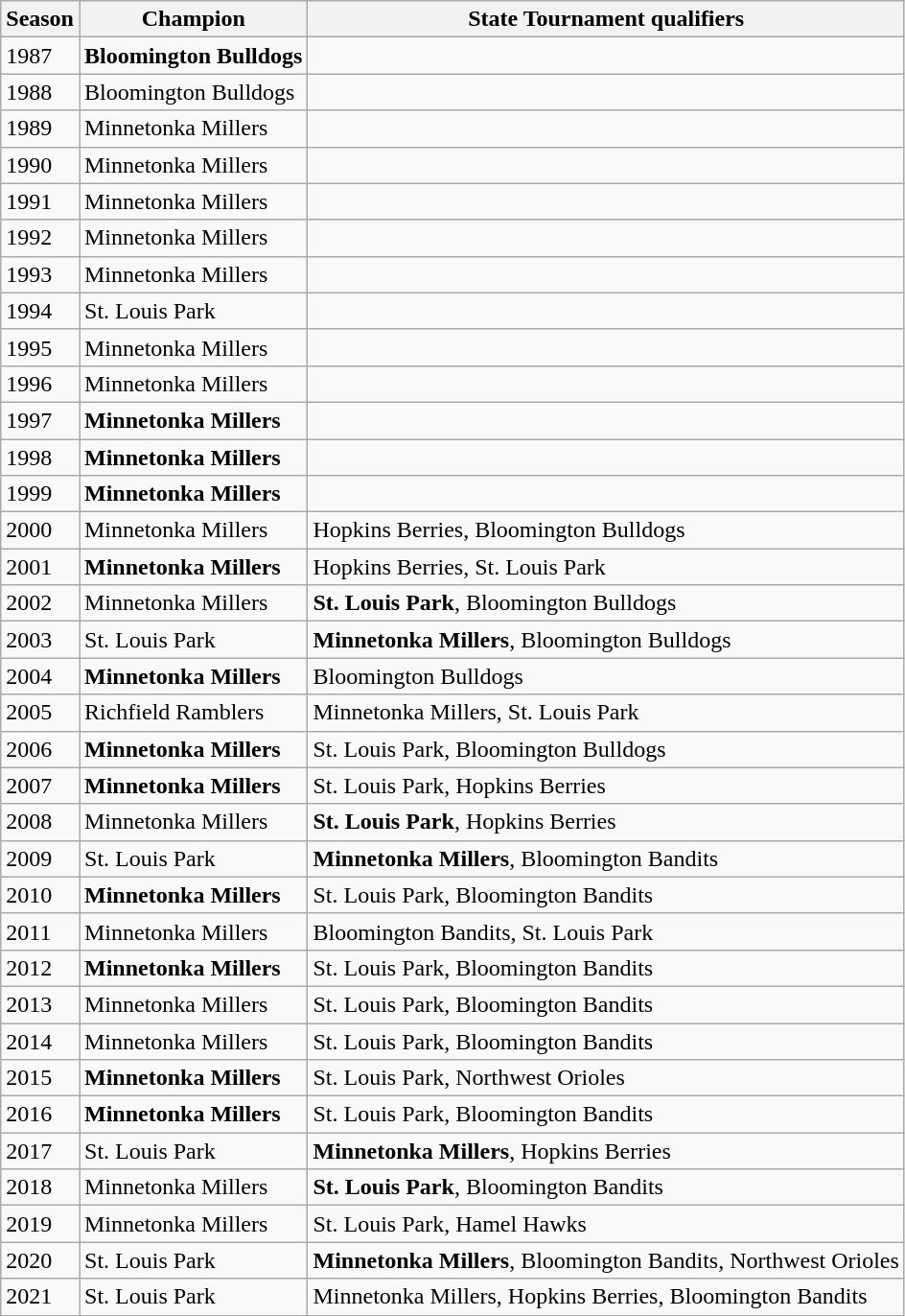<table class="wikitable">
<tr>
<th>Season</th>
<th>Champion</th>
<th>State Tournament qualifiers</th>
</tr>
<tr>
<td>1987</td>
<td><strong>Bloomington Bulldogs</strong></td>
<td></td>
</tr>
<tr>
<td>1988</td>
<td>Bloomington Bulldogs</td>
<td></td>
</tr>
<tr>
<td>1989</td>
<td>Minnetonka Millers</td>
<td></td>
</tr>
<tr>
<td>1990</td>
<td>Minnetonka Millers</td>
<td></td>
</tr>
<tr>
<td>1991</td>
<td>Minnetonka Millers</td>
<td></td>
</tr>
<tr>
<td>1992</td>
<td>Minnetonka Millers</td>
<td></td>
</tr>
<tr>
<td>1993</td>
<td>Minnetonka Millers</td>
<td></td>
</tr>
<tr>
<td>1994</td>
<td>St. Louis Park</td>
<td></td>
</tr>
<tr>
<td>1995</td>
<td>Minnetonka Millers</td>
<td></td>
</tr>
<tr>
<td>1996</td>
<td>Minnetonka Millers</td>
<td></td>
</tr>
<tr>
<td>1997</td>
<td><strong>Minnetonka Millers</strong></td>
<td></td>
</tr>
<tr>
<td>1998</td>
<td><strong>Minnetonka Millers</strong></td>
<td></td>
</tr>
<tr>
<td>1999</td>
<td><strong>Minnetonka Millers</strong></td>
<td></td>
</tr>
<tr>
<td>2000</td>
<td>Minnetonka Millers</td>
<td>Hopkins Berries, Bloomington Bulldogs</td>
</tr>
<tr>
<td>2001</td>
<td><strong>Minnetonka Millers</strong></td>
<td>Hopkins Berries, St. Louis Park</td>
</tr>
<tr>
<td>2002</td>
<td>Minnetonka Millers</td>
<td><strong>St. Louis Park</strong>, Bloomington Bulldogs</td>
</tr>
<tr>
<td>2003</td>
<td>St. Louis Park</td>
<td><strong>Minnetonka Millers</strong>, Bloomington Bulldogs</td>
</tr>
<tr>
<td>2004</td>
<td><strong>Minnetonka Millers</strong></td>
<td>Bloomington Bulldogs</td>
</tr>
<tr>
<td>2005</td>
<td>Richfield Ramblers</td>
<td>Minnetonka Millers, St. Louis Park</td>
</tr>
<tr>
<td>2006</td>
<td><strong>Minnetonka Millers</strong></td>
<td>St. Louis Park, Bloomington Bulldogs</td>
</tr>
<tr>
<td>2007</td>
<td><strong>Minnetonka Millers</strong></td>
<td>St. Louis Park, Hopkins Berries</td>
</tr>
<tr>
<td>2008</td>
<td>Minnetonka Millers</td>
<td><strong>St. Louis Park</strong>, Hopkins Berries</td>
</tr>
<tr>
<td>2009</td>
<td>St. Louis Park</td>
<td><strong>Minnetonka Millers</strong>, Bloomington Bandits</td>
</tr>
<tr>
<td>2010</td>
<td><strong>Minnetonka Millers</strong></td>
<td>St. Louis Park, Bloomington Bandits</td>
</tr>
<tr>
<td>2011</td>
<td>Minnetonka Millers</td>
<td>Bloomington Bandits, St. Louis Park</td>
</tr>
<tr>
<td>2012</td>
<td><strong>Minnetonka Millers</strong></td>
<td>St. Louis Park, Bloomington Bandits</td>
</tr>
<tr>
<td>2013</td>
<td>Minnetonka Millers</td>
<td>St. Louis Park, Bloomington Bandits</td>
</tr>
<tr>
<td>2014</td>
<td>Minnetonka Millers</td>
<td>St. Louis Park, Bloomington Bandits</td>
</tr>
<tr>
<td>2015</td>
<td><strong>Minnetonka Millers</strong></td>
<td>St. Louis Park, Northwest Orioles</td>
</tr>
<tr>
<td>2016</td>
<td><strong>Minnetonka Millers</strong></td>
<td>St. Louis Park, Bloomington Bandits</td>
</tr>
<tr>
<td>2017</td>
<td>St. Louis Park</td>
<td><strong>Minnetonka Millers</strong>, Hopkins Berries</td>
</tr>
<tr>
<td>2018</td>
<td>Minnetonka Millers</td>
<td><strong>St. Louis Park</strong>, Bloomington Bandits</td>
</tr>
<tr>
<td>2019</td>
<td>Minnetonka Millers</td>
<td>St. Louis Park, Hamel Hawks</td>
</tr>
<tr>
<td>2020</td>
<td>St. Louis Park</td>
<td><strong>Minnetonka Millers</strong>, Bloomington Bandits, Northwest Orioles</td>
</tr>
<tr>
<td>2021</td>
<td>St. Louis Park</td>
<td>Minnetonka Millers, Hopkins Berries, Bloomington Bandits</td>
</tr>
</table>
